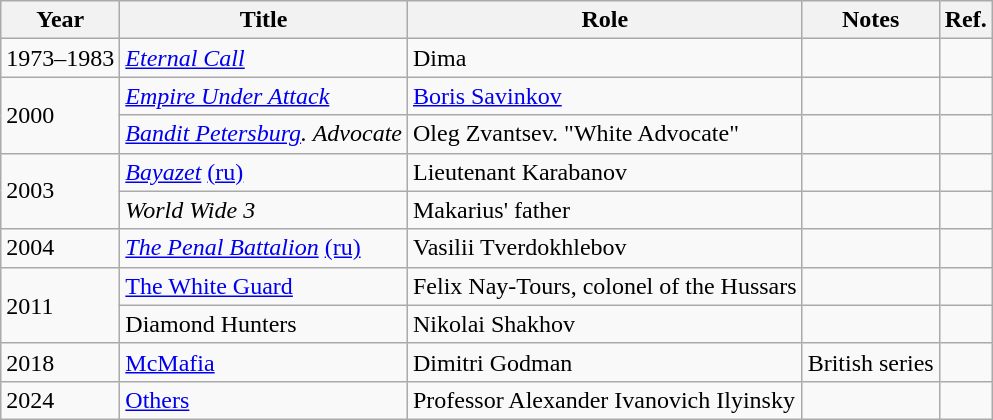<table class="wikitable sortable">
<tr>
<th>Year</th>
<th>Title</th>
<th>Role</th>
<th class="unsortable">Notes</th>
<th>Ref.</th>
</tr>
<tr>
<td>1973–1983</td>
<td><em><a href='#'>Eternal Call</a></em></td>
<td>Dima</td>
<td></td>
<td></td>
</tr>
<tr>
<td rowspan="2">2000</td>
<td><em><a href='#'>Empire Under Attack</a></em></td>
<td><a href='#'>Boris Savinkov</a></td>
<td></td>
<td></td>
</tr>
<tr>
<td><em><a href='#'>Bandit Petersburg</a>. Advocate</em></td>
<td>Oleg Zvantsev. "White Advocate"</td>
<td></td>
<td></td>
</tr>
<tr>
<td rowspan="2">2003</td>
<td><em><a href='#'>Bayazet</a></em> <a href='#'>(ru)</a></td>
<td>Lieutenant Karabanov</td>
<td></td>
<td></td>
</tr>
<tr>
<td><em>World Wide 3</em></td>
<td>Makarius' father</td>
<td></td>
<td></td>
</tr>
<tr>
<td>2004</td>
<td><em><a href='#'>The Penal Battalion</a></em> <a href='#'>(ru)</a><em></td>
<td>Vasilii Tverdokhlebov</td>
<td></td>
<td></td>
</tr>
<tr>
<td rowspan="2">2011</td>
<td></em><a href='#'>The White Guard</a><em></td>
<td>Felix Nay-Tours, colonel of the Hussars</td>
<td></td>
<td></td>
</tr>
<tr>
<td></em>Diamond Hunters<em></td>
<td>Nikolai Shakhov</td>
<td></td>
<td></td>
</tr>
<tr>
<td>2018</td>
<td></em><a href='#'>McMafia</a><em></td>
<td>Dimitri Godman</td>
<td>British series</td>
<td></td>
</tr>
<tr>
<td>2024</td>
<td></em><a href='#'>Others</a><em></td>
<td>Professor Alexander Ivanovich Ilyinsky</td>
<td></td>
<td></td>
</tr>
</table>
